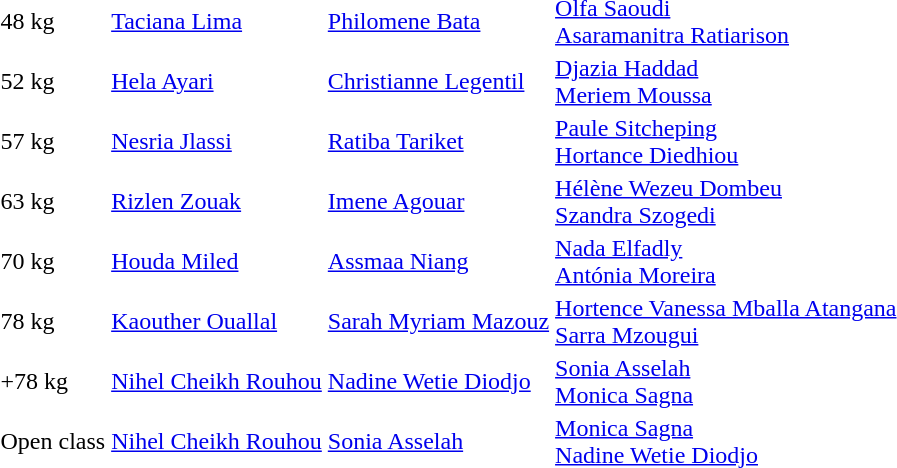<table>
<tr>
<td>48 kg</td>
<td> <a href='#'>Taciana Lima</a></td>
<td> <a href='#'>Philomene Bata</a></td>
<td> <a href='#'>Olfa Saoudi</a> <br>  <a href='#'>Asaramanitra Ratiarison</a></td>
</tr>
<tr>
<td>52 kg</td>
<td> <a href='#'>Hela Ayari</a></td>
<td> <a href='#'>Christianne Legentil</a></td>
<td> <a href='#'>Djazia Haddad</a> <br>  <a href='#'>Meriem Moussa</a></td>
</tr>
<tr>
<td>57 kg</td>
<td> <a href='#'>Nesria Jlassi</a></td>
<td> <a href='#'>Ratiba Tariket</a></td>
<td> <a href='#'>Paule Sitcheping</a> <br>  <a href='#'>Hortance Diedhiou</a></td>
</tr>
<tr>
<td>63 kg</td>
<td> <a href='#'>Rizlen Zouak</a></td>
<td> <a href='#'>Imene Agouar</a></td>
<td> <a href='#'>Hélène Wezeu Dombeu</a> <br>  <a href='#'>Szandra Szogedi</a></td>
</tr>
<tr>
<td>70 kg</td>
<td> <a href='#'>Houda Miled</a></td>
<td> <a href='#'>Assmaa Niang</a></td>
<td> <a href='#'>Nada Elfadly</a> <br>  <a href='#'>Antónia Moreira</a></td>
</tr>
<tr>
<td>78 kg</td>
<td> <a href='#'>Kaouther Ouallal</a></td>
<td> <a href='#'>Sarah Myriam Mazouz</a></td>
<td> <a href='#'>Hortence Vanessa Mballa Atangana</a> <br>  <a href='#'>Sarra Mzougui</a></td>
</tr>
<tr>
<td>+78 kg</td>
<td> <a href='#'>Nihel Cheikh Rouhou</a></td>
<td> <a href='#'>Nadine Wetie Diodjo</a></td>
<td> <a href='#'>Sonia Asselah</a> <br>  <a href='#'>Monica Sagna</a></td>
</tr>
<tr>
<td>Open class</td>
<td> <a href='#'>Nihel Cheikh Rouhou</a></td>
<td> <a href='#'>Sonia Asselah</a></td>
<td> <a href='#'>Monica Sagna</a> <br>  <a href='#'>Nadine Wetie Diodjo</a></td>
</tr>
</table>
